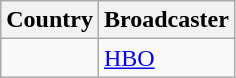<table class="wikitable">
<tr>
<th align=center>Country</th>
<th align=center>Broadcaster</th>
</tr>
<tr>
<td></td>
<td><a href='#'>HBO</a></td>
</tr>
</table>
